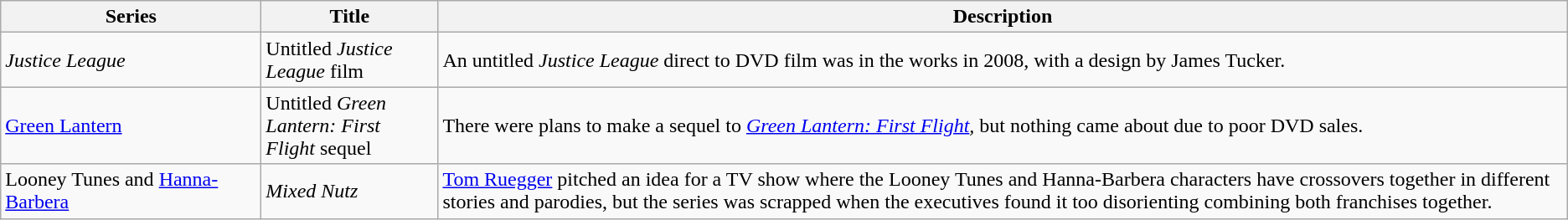<table class="wikitable">
<tr>
<th style="width:150pt;">Series</th>
<th style="width:100pt;">Title</th>
<th>Description</th>
</tr>
<tr>
<td><em>Justice League</em></td>
<td>Untitled <em>Justice League</em> film</td>
<td>An untitled <em>Justice League</em> direct to DVD film was in the works in 2008, with a design by James Tucker.</td>
</tr>
<tr>
<td><a href='#'>Green Lantern</a></td>
<td>Untitled <em>Green Lantern: First Flight</em> sequel</td>
<td>There were plans to make a sequel to <em><a href='#'>Green Lantern: First Flight</a>,</em> but nothing came about due to poor DVD sales.</td>
</tr>
<tr>
<td>Looney Tunes and <a href='#'>Hanna-Barbera</a></td>
<td><em>Mixed Nutz</em></td>
<td><a href='#'>Tom Ruegger</a> pitched an idea for a TV show where the Looney Tunes and Hanna-Barbera characters have crossovers together in different stories and parodies, but the series was scrapped when the executives found it too  disorienting combining both franchises together.</td>
</tr>
</table>
